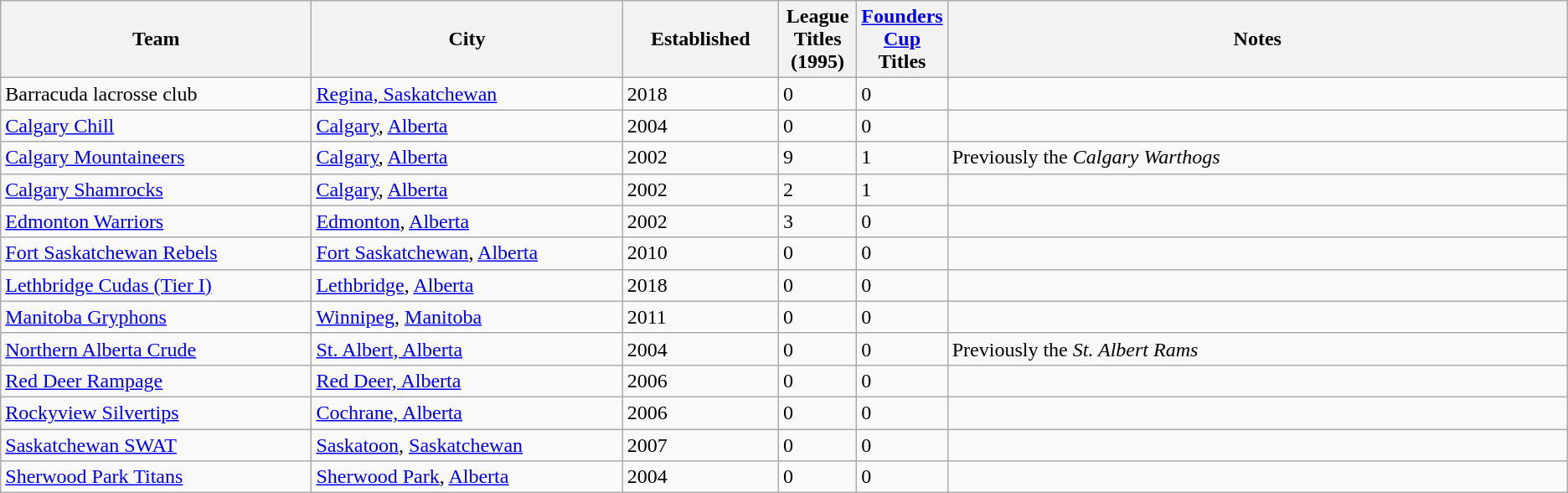<table class="wikitable sortable">
<tr>
<th bgcolor="#DDDDFF" width="20%">Team</th>
<th bgcolor="#DDDDFF" width="20%">City</th>
<th bgcolor="#DDDDFF" width="10%">Established</th>
<th bgcolor="#DDDDFF" width="5%">League Titles (1995)</th>
<th bgcolor="#DDDDFF" width="5%"><a href='#'>Founders Cup</a> Titles</th>
<th bgcolor="#DDDDFF" width="40%" class="unsortable">Notes</th>
</tr>
<tr>
<td>Barracuda lacrosse club</td>
<td><a href='#'>Regina, Saskatchewan</a></td>
<td>2018</td>
<td>0</td>
<td>0</td>
<td></td>
</tr>
<tr>
<td><a href='#'>Calgary Chill</a></td>
<td><a href='#'>Calgary</a>, <a href='#'>Alberta</a></td>
<td>2004</td>
<td>0</td>
<td>0</td>
<td></td>
</tr>
<tr>
<td><a href='#'>Calgary Mountaineers</a></td>
<td><a href='#'>Calgary</a>, <a href='#'>Alberta</a></td>
<td>2002</td>
<td>9</td>
<td>1</td>
<td>Previously the <em>Calgary Warthogs</em></td>
</tr>
<tr>
<td><a href='#'>Calgary Shamrocks</a></td>
<td><a href='#'>Calgary</a>, <a href='#'>Alberta</a></td>
<td>2002</td>
<td>2</td>
<td>1</td>
<td></td>
</tr>
<tr>
<td><a href='#'>Edmonton Warriors</a></td>
<td><a href='#'>Edmonton</a>, <a href='#'>Alberta</a></td>
<td>2002</td>
<td>3</td>
<td>0</td>
<td></td>
</tr>
<tr>
<td><a href='#'>Fort Saskatchewan Rebels</a></td>
<td><a href='#'>Fort Saskatchewan</a>, <a href='#'>Alberta</a></td>
<td>2010</td>
<td>0</td>
<td>0</td>
<td></td>
</tr>
<tr>
<td><a href='#'>Lethbridge Cudas (Tier I)</a></td>
<td><a href='#'>Lethbridge</a>, <a href='#'>Alberta</a></td>
<td>2018</td>
<td>0</td>
<td>0</td>
<td></td>
</tr>
<tr>
<td><a href='#'>Manitoba Gryphons</a></td>
<td><a href='#'>Winnipeg</a>, <a href='#'>Manitoba</a></td>
<td>2011</td>
<td>0</td>
<td>0</td>
<td></td>
</tr>
<tr>
<td><a href='#'>Northern Alberta Crude</a></td>
<td><a href='#'>St. Albert, Alberta</a></td>
<td>2004</td>
<td>0</td>
<td>0</td>
<td>Previously the <em>St. Albert Rams</em></td>
</tr>
<tr>
<td><a href='#'>Red Deer Rampage</a></td>
<td><a href='#'>Red Deer, Alberta</a></td>
<td>2006</td>
<td>0</td>
<td>0</td>
<td></td>
</tr>
<tr>
<td><a href='#'>Rockyview Silvertips</a></td>
<td><a href='#'>Cochrane, Alberta</a></td>
<td>2006</td>
<td>0</td>
<td>0</td>
<td></td>
</tr>
<tr>
<td><a href='#'>Saskatchewan SWAT</a></td>
<td><a href='#'>Saskatoon</a>, <a href='#'>Saskatchewan</a></td>
<td>2007</td>
<td>0</td>
<td>0</td>
<td></td>
</tr>
<tr>
<td><a href='#'>Sherwood Park Titans</a></td>
<td><a href='#'>Sherwood Park</a>, <a href='#'>Alberta</a></td>
<td>2004</td>
<td>0</td>
<td>0</td>
<td></td>
</tr>
</table>
